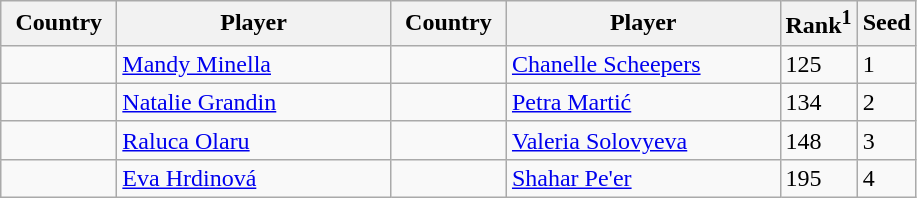<table class="sortable wikitable">
<tr>
<th width="70">Country</th>
<th width="175">Player</th>
<th width="70">Country</th>
<th width="175">Player</th>
<th>Rank<sup>1</sup></th>
<th>Seed</th>
</tr>
<tr>
<td></td>
<td><a href='#'>Mandy Minella</a></td>
<td></td>
<td><a href='#'>Chanelle Scheepers</a></td>
<td>125</td>
<td>1</td>
</tr>
<tr>
<td></td>
<td><a href='#'>Natalie Grandin</a></td>
<td></td>
<td><a href='#'>Petra Martić</a></td>
<td>134</td>
<td>2</td>
</tr>
<tr>
<td></td>
<td><a href='#'>Raluca Olaru</a></td>
<td></td>
<td><a href='#'>Valeria Solovyeva</a></td>
<td>148</td>
<td>3</td>
</tr>
<tr>
<td></td>
<td><a href='#'>Eva Hrdinová</a></td>
<td></td>
<td><a href='#'>Shahar Pe'er</a></td>
<td>195</td>
<td>4</td>
</tr>
</table>
